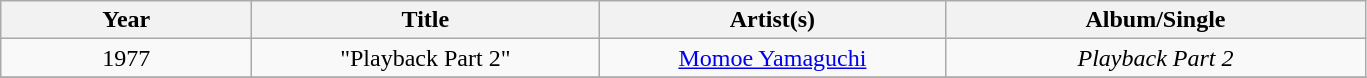<table class="wikitable plainrowheaders" style="text-align:center;">
<tr>
<th scope="col" style="width:10em;">Year</th>
<th scope="col" style="width:14em;">Title</th>
<th scope="col" style="width:14em;">Artist(s)</th>
<th scope="col" style="width:17em;">Album/Single</th>
</tr>
<tr>
<td>1977</td>
<td scope="row">"Playback Part 2"</td>
<td><a href='#'>Momoe Yamaguchi</a></td>
<td><em>Playback Part 2</em></td>
</tr>
<tr>
</tr>
</table>
